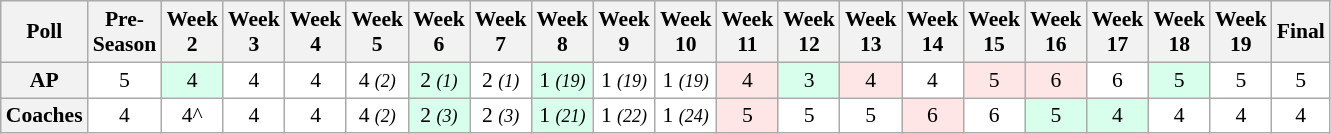<table class="wikitable" style="white-space:nowrap;font-size:90%">
<tr>
<th>Poll</th>
<th>Pre-<br>Season</th>
<th>Week<br>2</th>
<th>Week<br>3</th>
<th>Week<br>4</th>
<th>Week<br>5</th>
<th>Week<br>6</th>
<th>Week<br>7</th>
<th>Week<br>8</th>
<th>Week<br>9</th>
<th>Week<br>10</th>
<th>Week<br>11</th>
<th>Week<br>12</th>
<th>Week<br>13</th>
<th>Week<br>14</th>
<th>Week<br>15</th>
<th>Week<br>16</th>
<th>Week<br>17</th>
<th>Week<br>18</th>
<th>Week<br>19</th>
<th>Final</th>
</tr>
<tr style="text-align:center;">
<th>AP</th>
<td style="background:#FFF;">5</td>
<td style="background:#D8FFEB;">4</td>
<td style="background:#FFF;">4</td>
<td style="background:#FFF;">4</td>
<td style="background:#FFF;">4 <em><small>(2)</small></em></td>
<td style="background:#D8FFEB;">2 <em><small>(1)</small></em></td>
<td style="background:#FFF;">2 <em><small>(1)</small></em></td>
<td style="background:#D8FFEB;">1 <em><small>(19)</small></em></td>
<td style="background:#FFF;">1 <em><small>(19)</small></em></td>
<td style="background:#FFF;">1 <em><small>(19)</small></em></td>
<td style="background:#FFE6E6;">4</td>
<td style="background:#D8FFEB;">3</td>
<td style="background:#FFE6E6;">4</td>
<td style="background:#FFF;">4</td>
<td style="background:#FFE6E6;">5</td>
<td style="background:#FFE6E6;">6</td>
<td style="background:#FFF;">6</td>
<td style="background:#D8FFEB;">5</td>
<td style="background:#FFF;">5</td>
<td style="background:#FFF;">5</td>
</tr>
<tr style="text-align:center;">
<th>Coaches</th>
<td style="background:#FFF;">4</td>
<td style="background:#FFF;">4^</td>
<td style="background:#FFF;">4</td>
<td style="background:#FFF;">4</td>
<td style="background:#FFF;">4 <em><small>(2)</small></em></td>
<td style="background:#D8FFEB;">2 <em><small>(3)</small></em></td>
<td style="background:#FFF;">2 <em><small>(3)</small></em></td>
<td style="background:#D8FFEB;">1 <em><small>(21)</small></em></td>
<td style="background:#FFF;">1 <em><small>(22)</small></em></td>
<td style="background:#FFF;">1 <em><small>(24)</small></em></td>
<td style="background:#FFE6E6;">5</td>
<td style="background:#FFF;">5</td>
<td style="background:#FFF;">5</td>
<td style="background:#FFE6E6;">6</td>
<td style="background:#FFF;">6</td>
<td style="background:#D8FFEB;">5</td>
<td style="background:#D8FFEB;">4</td>
<td style="background:#FFF;">4</td>
<td style="background:#FFF;">4</td>
<td style="background:#FFF;">4</td>
</tr>
</table>
